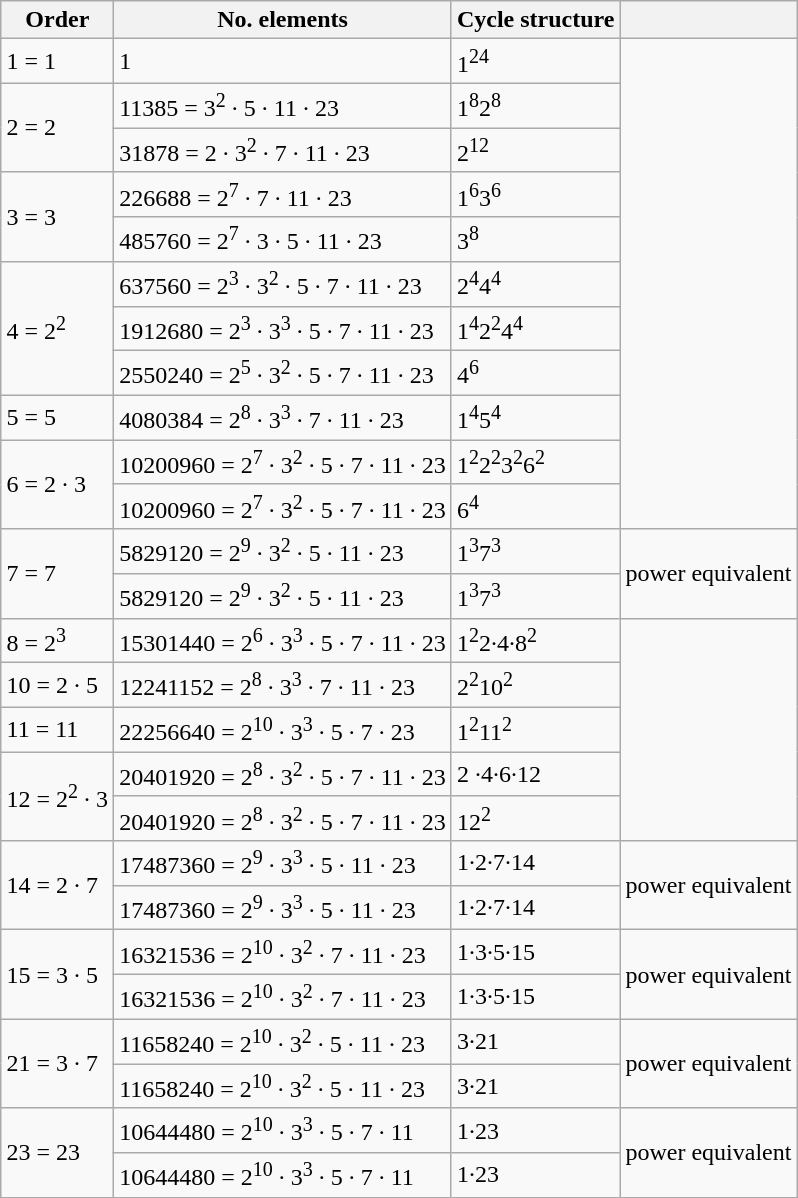<table class="wikitable" style="margin: 1em auto;">
<tr>
<th>Order</th>
<th>No. elements</th>
<th>Cycle structure</th>
<th></th>
</tr>
<tr>
<td>1 = 1</td>
<td>1</td>
<td>1<sup>24</sup></td>
</tr>
<tr>
<td rowspan="2">2 = 2</td>
<td>11385 = 3<sup>2</sup> · 5 · 11 · 23</td>
<td>1<sup>8</sup>2<sup>8</sup></td>
</tr>
<tr>
<td>31878 = 2 · 3<sup>2</sup> · 7 · 11 · 23</td>
<td>2<sup>12</sup></td>
</tr>
<tr>
<td rowspan="2">3 = 3</td>
<td>226688 = 2<sup>7</sup> · 7 · 11 · 23</td>
<td>1<sup>6</sup>3<sup>6</sup></td>
</tr>
<tr>
<td>485760 = 2<sup>7</sup> · 3 · 5 · 11 · 23</td>
<td>3<sup>8</sup></td>
</tr>
<tr>
<td rowspan="3">4 = 2<sup>2</sup></td>
<td>637560 = 2<sup>3</sup> · 3<sup>2</sup> · 5 · 7 · 11 · 23</td>
<td>2<sup>4</sup>4<sup>4</sup></td>
</tr>
<tr>
<td>1912680 = 2<sup>3</sup> · 3<sup>3</sup> · 5 · 7 · 11 · 23</td>
<td>1<sup>4</sup>2<sup>2</sup>4<sup>4</sup></td>
</tr>
<tr>
<td>2550240 = 2<sup>5</sup> · 3<sup>2</sup> · 5 · 7 · 11 · 23</td>
<td>4<sup>6</sup></td>
</tr>
<tr>
<td>5 = 5</td>
<td>4080384 = 2<sup>8</sup> · 3<sup>3</sup> · 7 · 11 · 23</td>
<td>1<sup>4</sup>5<sup>4</sup></td>
</tr>
<tr>
<td rowspan="2">6 = 2 · 3</td>
<td>10200960 = 2<sup>7</sup> · 3<sup>2</sup> · 5 · 7 · 11 · 23</td>
<td>1<sup>2</sup>2<sup>2</sup>3<sup>2</sup>6<sup>2</sup></td>
</tr>
<tr>
<td>10200960 = 2<sup>7</sup> · 3<sup>2</sup> · 5 · 7 · 11 · 23</td>
<td>6<sup>4</sup></td>
</tr>
<tr>
<td rowspan="2">7 = 7</td>
<td>5829120 = 2<sup>9</sup> · 3<sup>2</sup> · 5 · 11 · 23</td>
<td>1<sup>3</sup>7<sup>3</sup></td>
<td rowspan="2">power equivalent</td>
</tr>
<tr>
<td> 5829120 = 2<sup>9</sup> · 3<sup>2</sup> · 5 · 11 · 23</td>
<td>1<sup>3</sup>7<sup>3</sup></td>
</tr>
<tr>
<td>8 = 2<sup>3</sup></td>
<td>15301440 = 2<sup>6</sup> · 3<sup>3</sup> · 5 · 7 · 11 · 23</td>
<td>1<sup>2</sup>2·4·8<sup>2</sup></td>
</tr>
<tr>
<td>10 = 2 · 5</td>
<td>12241152 = 2<sup>8</sup> · 3<sup>3</sup> · 7 · 11 · 23</td>
<td>2<sup>2</sup>10<sup>2</sup></td>
</tr>
<tr>
<td>11 = 11</td>
<td>22256640 = 2<sup>10</sup> · 3<sup>3</sup> · 5 · 7 · 23</td>
<td>1<sup>2</sup>11<sup>2</sup></td>
</tr>
<tr>
<td rowspan="2">12 = 2<sup>2</sup> · 3</td>
<td>20401920 = 2<sup>8</sup> · 3<sup>2</sup> · 5 · 7 · 11 · 23</td>
<td>2 ·4·6·12</td>
</tr>
<tr>
<td>20401920 = 2<sup>8</sup> · 3<sup>2</sup> · 5 · 7 · 11 · 23</td>
<td>12<sup>2</sup></td>
</tr>
<tr>
<td rowspan="2">14 = 2 · 7</td>
<td>17487360 = 2<sup>9</sup> · 3<sup>3</sup> · 5 · 11 · 23</td>
<td>1·2·7·14</td>
<td rowspan="2">power equivalent</td>
</tr>
<tr>
<td>17487360 = 2<sup>9</sup> · 3<sup>3</sup> · 5 · 11 · 23</td>
<td>1·2·7·14</td>
</tr>
<tr>
<td rowspan="2">15 = 3 · 5</td>
<td>16321536 = 2<sup>10</sup> · 3<sup>2</sup> · 7 · 11 · 23</td>
<td>1·3·5·15</td>
<td rowspan="2">power equivalent</td>
</tr>
<tr>
<td>16321536 = 2<sup>10</sup> · 3<sup>2</sup> · 7 · 11 · 23</td>
<td>1·3·5·15</td>
</tr>
<tr>
<td rowspan="2">21 = 3 · 7</td>
<td>11658240 = 2<sup>10</sup> · 3<sup>2</sup> · 5 · 11 · 23</td>
<td>3·21</td>
<td rowspan="2">power equivalent</td>
</tr>
<tr>
<td>11658240 = 2<sup>10</sup> · 3<sup>2</sup> · 5 · 11 · 23</td>
<td>3·21</td>
</tr>
<tr>
<td rowspan="2">23 = 23</td>
<td>10644480 = 2<sup>10</sup> · 3<sup>3</sup> · 5 · 7 · 11</td>
<td>1·23</td>
<td rowspan="2">power equivalent</td>
</tr>
<tr>
<td>10644480 = 2<sup>10</sup> · 3<sup>3</sup> · 5 · 7 · 11</td>
<td>1·23</td>
</tr>
</table>
